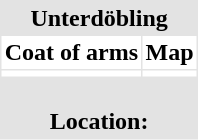<table border="0" cellpadding="2" cellspacing="1" align="right" style="margin-left:1em; background:#e3e3e3;">
<tr>
<th colspan="2">Unterdöbling</th>
</tr>
<tr bgcolor="#FFFFFF">
<th>Coat of arms</th>
<th>Map</th>
</tr>
<tr --- bgcolor="#FFFFFF">
<td></td>
<td></td>
</tr>
<tr>
<th colspan=2><br>Location: </th>
</tr>
</table>
